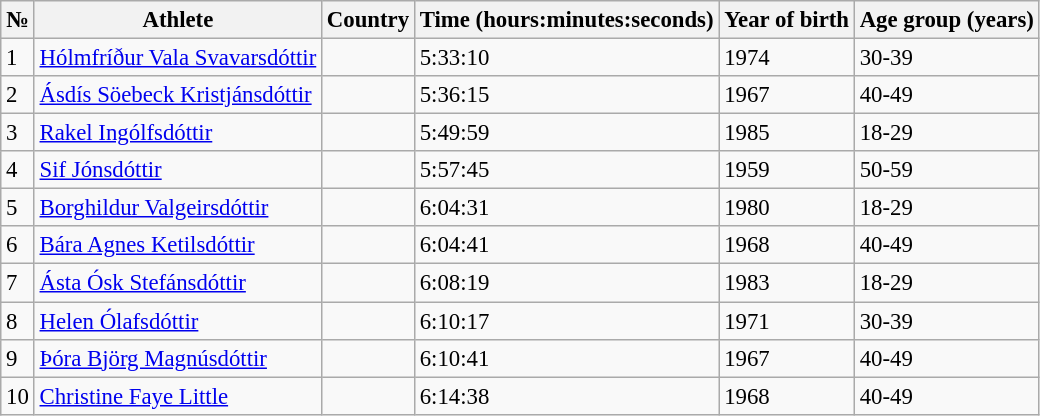<table class="sortable wikitable" style="font-size:95%;">
<tr>
<th>№</th>
<th>Athlete</th>
<th>Country</th>
<th>Time (hours:minutes:seconds)</th>
<th>Year of birth</th>
<th>Age group (years)</th>
</tr>
<tr>
<td>1</td>
<td><a href='#'>Hólmfríður Vala Svavarsdóttir</a></td>
<td></td>
<td>5:33:10</td>
<td>1974</td>
<td>30-39</td>
</tr>
<tr>
<td>2</td>
<td><a href='#'>Ásdís Söebeck Kristjánsdóttir</a></td>
<td></td>
<td>5:36:15</td>
<td>1967</td>
<td>40-49</td>
</tr>
<tr>
<td>3</td>
<td><a href='#'>Rakel Ingólfsdóttir</a></td>
<td></td>
<td>5:49:59</td>
<td>1985</td>
<td>18-29</td>
</tr>
<tr>
<td>4</td>
<td><a href='#'>Sif Jónsdóttir</a></td>
<td></td>
<td>5:57:45</td>
<td>1959</td>
<td>50-59</td>
</tr>
<tr>
<td>5</td>
<td><a href='#'>Borghildur Valgeirsdóttir</a></td>
<td></td>
<td>6:04:31</td>
<td>1980</td>
<td>18-29</td>
</tr>
<tr>
<td>6</td>
<td><a href='#'>Bára Agnes Ketilsdóttir</a></td>
<td></td>
<td>6:04:41</td>
<td>1968</td>
<td>40-49</td>
</tr>
<tr>
<td>7</td>
<td><a href='#'>Ásta Ósk Stefánsdóttir</a></td>
<td></td>
<td>6:08:19</td>
<td>1983</td>
<td>18-29</td>
</tr>
<tr>
<td>8</td>
<td><a href='#'>Helen Ólafsdóttir</a></td>
<td></td>
<td>6:10:17</td>
<td>1971</td>
<td>30-39</td>
</tr>
<tr>
<td>9</td>
<td><a href='#'>Þóra Björg Magnúsdóttir</a></td>
<td></td>
<td>6:10:41</td>
<td>1967</td>
<td>40-49</td>
</tr>
<tr>
<td>10</td>
<td><a href='#'>Christine Faye Little</a></td>
<td></td>
<td>6:14:38</td>
<td>1968</td>
<td>40-49</td>
</tr>
</table>
